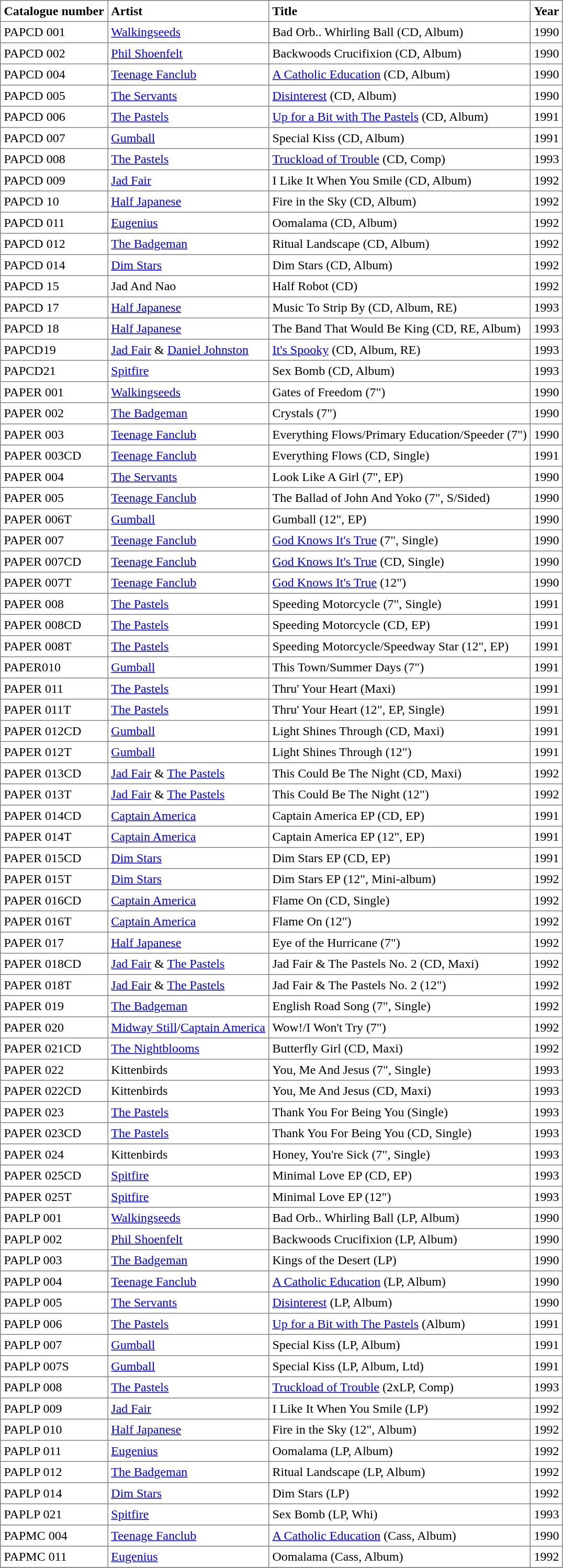<table border=1 cellspacing=0 cellpadding=4 style="border-collapse: collapse">
<tr>
<td><strong>Catalogue number</strong></td>
<td><strong>Artist</strong></td>
<td><strong>Title</strong></td>
<td><strong>Year</strong></td>
</tr>
<tr>
<td>PAPCD 001</td>
<td><a href='#'>Walkingseeds</a></td>
<td>Bad Orb.. Whirling Ball (CD, Album)</td>
<td>1990</td>
</tr>
<tr>
<td>PAPCD 002</td>
<td><a href='#'>Phil Shoenfelt</a></td>
<td>Backwoods Crucifixion (CD, Album)</td>
<td>1990</td>
</tr>
<tr>
<td>PAPCD 004</td>
<td><a href='#'>Teenage Fanclub</a></td>
<td><a href='#'>A Catholic Education</a> (CD, Album)</td>
<td>1990</td>
</tr>
<tr>
<td>PAPCD 005</td>
<td><a href='#'>The Servants</a></td>
<td><a href='#'>Disinterest</a> (CD, Album)</td>
<td>1990</td>
</tr>
<tr>
<td>PAPCD 006</td>
<td><a href='#'>The Pastels</a></td>
<td><a href='#'>Up for a Bit with The Pastels</a> (CD, Album)</td>
<td>1991</td>
</tr>
<tr>
<td>PAPCD 007</td>
<td><a href='#'>Gumball</a></td>
<td>Special Kiss (CD, Album)</td>
<td>1991</td>
</tr>
<tr>
<td>PAPCD 008</td>
<td><a href='#'>The Pastels</a></td>
<td><a href='#'>Truckload of Trouble</a> (CD, Comp)</td>
<td>1993</td>
</tr>
<tr>
<td>PAPCD 009</td>
<td><a href='#'>Jad Fair</a></td>
<td>I Like It When You Smile (CD, Album)</td>
<td>1992</td>
</tr>
<tr>
<td>PAPCD 10</td>
<td><a href='#'>Half Japanese</a></td>
<td>Fire in the Sky (CD, Album)</td>
<td>1992</td>
</tr>
<tr>
<td>PAPCD 011</td>
<td><a href='#'>Eugenius</a></td>
<td>Oomalama (CD, Album)</td>
<td>1992</td>
</tr>
<tr>
<td>PAPCD 012</td>
<td><a href='#'>The Badgeman</a></td>
<td>Ritual Landscape (CD, Album)</td>
<td>1992</td>
</tr>
<tr>
<td>PAPCD 014</td>
<td><a href='#'>Dim Stars</a></td>
<td>Dim Stars (CD, Album)</td>
<td>1992</td>
</tr>
<tr>
<td>PAPCD 15</td>
<td>Jad And Nao</td>
<td>Half Robot (CD)</td>
<td>1992</td>
</tr>
<tr>
<td>PAPCD 17</td>
<td><a href='#'>Half Japanese</a></td>
<td>Music To Strip By (CD, Album, RE)</td>
<td>1993</td>
</tr>
<tr>
<td>PAPCD 18</td>
<td><a href='#'>Half Japanese</a></td>
<td>The Band That Would Be King (CD, RE, Album)</td>
<td>1993</td>
</tr>
<tr>
<td>PAPCD19</td>
<td><a href='#'>Jad Fair</a> & <a href='#'>Daniel Johnston</a></td>
<td><a href='#'>It's Spooky</a> (CD, Album, RE)</td>
<td>1993</td>
</tr>
<tr>
<td>PAPCD21</td>
<td><a href='#'>Spitfire</a></td>
<td>Sex Bomb (CD, Album)</td>
<td>1993</td>
</tr>
<tr>
<td>PAPER 001</td>
<td><a href='#'>Walkingseeds</a></td>
<td>Gates of Freedom (7")</td>
<td>1990</td>
</tr>
<tr>
<td>PAPER 002</td>
<td><a href='#'>The Badgeman</a></td>
<td>Crystals (7")</td>
<td>1990</td>
</tr>
<tr>
<td>PAPER 003</td>
<td><a href='#'>Teenage Fanclub</a></td>
<td>Everything Flows/Primary Education/Speeder (7")</td>
<td>1990</td>
</tr>
<tr>
<td>PAPER 003CD</td>
<td><a href='#'>Teenage Fanclub</a></td>
<td>Everything Flows (CD, Single)</td>
<td>1991</td>
</tr>
<tr>
<td>PAPER 004</td>
<td><a href='#'>The Servants</a></td>
<td>Look Like A Girl (7", EP)</td>
<td>1990</td>
</tr>
<tr>
<td>PAPER 005</td>
<td><a href='#'>Teenage Fanclub</a></td>
<td>The Ballad of John And Yoko (7", S/Sided)</td>
<td>1990</td>
</tr>
<tr>
<td>PAPER 006T</td>
<td><a href='#'>Gumball</a></td>
<td>Gumball (12", EP)</td>
<td>1990</td>
</tr>
<tr>
<td>PAPER 007</td>
<td><a href='#'>Teenage Fanclub</a></td>
<td><a href='#'>God Knows It's True</a> (7", Single)</td>
<td>1990</td>
</tr>
<tr>
<td>PAPER 007CD</td>
<td><a href='#'>Teenage Fanclub</a></td>
<td><a href='#'>God Knows It's True</a> (CD, Single)</td>
<td>1990</td>
</tr>
<tr>
<td>PAPER 007T</td>
<td><a href='#'>Teenage Fanclub</a></td>
<td><a href='#'>God Knows It's True</a> (12")</td>
<td>1990</td>
</tr>
<tr>
<td>PAPER 008</td>
<td><a href='#'>The Pastels</a></td>
<td>Speeding Motorcycle (7", Single)</td>
<td>1991</td>
</tr>
<tr>
<td>PAPER 008CD</td>
<td><a href='#'>The Pastels</a></td>
<td>Speeding Motorcycle (CD, EP)</td>
<td>1991</td>
</tr>
<tr>
<td>PAPER 008T</td>
<td><a href='#'>The Pastels</a></td>
<td>Speeding Motorcycle/Speedway Star (12", EP)</td>
<td>1991</td>
</tr>
<tr>
<td>PAPER010</td>
<td><a href='#'>Gumball</a></td>
<td>This Town/Summer Days (7")</td>
<td>1991</td>
</tr>
<tr>
<td>PAPER 011</td>
<td><a href='#'>The Pastels</a></td>
<td>Thru' Your Heart (Maxi)</td>
<td>1991</td>
</tr>
<tr>
<td>PAPER 011T</td>
<td><a href='#'>The Pastels</a></td>
<td>Thru' Your Heart (12", EP, Single)</td>
<td>1991</td>
</tr>
<tr>
<td>PAPER 012CD</td>
<td><a href='#'>Gumball</a></td>
<td>Light Shines Through (CD, Maxi)</td>
<td>1991</td>
</tr>
<tr>
<td>PAPER 012T</td>
<td><a href='#'>Gumball</a></td>
<td>Light Shines Through (12")</td>
<td>1991</td>
</tr>
<tr>
<td>PAPER 013CD</td>
<td><a href='#'>Jad Fair</a> & <a href='#'>The Pastels</a></td>
<td>This Could Be The Night (CD, Maxi)</td>
<td>1992</td>
</tr>
<tr>
<td>PAPER 013T</td>
<td><a href='#'>Jad Fair</a> & <a href='#'>The Pastels</a></td>
<td>This Could Be The Night (12")</td>
<td>1992</td>
</tr>
<tr>
<td>PAPER 014CD</td>
<td><a href='#'>Captain America</a></td>
<td>Captain America EP (CD, EP)</td>
<td>1991</td>
</tr>
<tr>
<td>PAPER 014T</td>
<td><a href='#'>Captain America</a></td>
<td>Captain America EP (12", EP)</td>
<td>1991</td>
</tr>
<tr>
<td>PAPER 015CD</td>
<td><a href='#'>Dim Stars</a></td>
<td>Dim Stars EP (CD, EP)</td>
<td>1991</td>
</tr>
<tr>
<td>PAPER 015T</td>
<td><a href='#'>Dim Stars</a></td>
<td>Dim Stars EP (12", Mini-album)</td>
<td>1992</td>
</tr>
<tr>
<td>PAPER 016CD</td>
<td><a href='#'>Captain America</a></td>
<td>Flame On (CD, Single)</td>
<td>1992</td>
</tr>
<tr>
<td>PAPER 016T</td>
<td><a href='#'>Captain America</a></td>
<td>Flame On (12")</td>
<td>1992</td>
</tr>
<tr>
<td>PAPER 017</td>
<td><a href='#'>Half Japanese</a></td>
<td>Eye of the Hurricane (7")</td>
<td>1992</td>
</tr>
<tr>
<td>PAPER 018CD</td>
<td><a href='#'>Jad Fair</a> & <a href='#'>The Pastels</a></td>
<td>Jad Fair & The Pastels No. 2 (CD, Maxi)</td>
<td>1992</td>
</tr>
<tr>
<td>PAPER 018T</td>
<td><a href='#'>Jad Fair</a> & <a href='#'>The Pastels</a></td>
<td>Jad Fair & The Pastels No. 2 (12")</td>
<td>1992</td>
</tr>
<tr>
<td>PAPER 019</td>
<td><a href='#'>The Badgeman</a></td>
<td>English Road Song (7", Single)</td>
<td>1992</td>
</tr>
<tr>
<td>PAPER 020</td>
<td><a href='#'>Midway Still</a>/<a href='#'>Captain America</a></td>
<td>Wow!/I Won't Try (7")</td>
<td>1992</td>
</tr>
<tr>
<td>PAPER 021CD</td>
<td><a href='#'>The Nightblooms</a></td>
<td>Butterfly Girl (CD, Maxi)</td>
<td>1992</td>
</tr>
<tr>
<td>PAPER 022</td>
<td>Kittenbirds</td>
<td>You, Me And Jesus (7", Single)</td>
<td>1993</td>
</tr>
<tr>
<td>PAPER 022CD</td>
<td>Kittenbirds</td>
<td>You, Me And Jesus (CD, Maxi)</td>
<td>1993</td>
</tr>
<tr>
<td>PAPER 023</td>
<td><a href='#'>The Pastels</a></td>
<td>Thank You For Being You (Single)</td>
<td>1993</td>
</tr>
<tr>
<td>PAPER 023CD</td>
<td><a href='#'>The Pastels</a></td>
<td>Thank You For Being You (CD, Single)</td>
<td>1993</td>
</tr>
<tr>
<td>PAPER 024</td>
<td>Kittenbirds</td>
<td>Honey, You're Sick (7", Single)</td>
<td>1993</td>
</tr>
<tr>
<td>PAPER 025CD</td>
<td><a href='#'>Spitfire</a></td>
<td>Minimal Love EP (CD, EP)</td>
<td>1993</td>
</tr>
<tr>
<td>PAPER 025T</td>
<td><a href='#'>Spitfire</a></td>
<td>Minimal Love EP (12")</td>
<td>1993</td>
</tr>
<tr>
<td>PAPLP 001</td>
<td><a href='#'>Walkingseeds</a></td>
<td>Bad Orb.. Whirling Ball (LP, Album)</td>
<td>1990</td>
</tr>
<tr>
<td>PAPLP 002</td>
<td><a href='#'>Phil Shoenfelt</a></td>
<td>Backwoods Crucifixion (LP, Album)</td>
<td>1990</td>
</tr>
<tr>
<td>PAPLP 003</td>
<td><a href='#'>The Badgeman</a></td>
<td>Kings of the Desert (LP)</td>
<td>1990</td>
</tr>
<tr>
<td>PAPLP 004</td>
<td><a href='#'>Teenage Fanclub</a></td>
<td><a href='#'>A Catholic Education</a> (LP, Album)</td>
<td>1990</td>
</tr>
<tr>
<td>PAPLP 005</td>
<td><a href='#'>The Servants</a></td>
<td><a href='#'>Disinterest</a> (LP, Album)</td>
<td>1990</td>
</tr>
<tr>
<td>PAPLP 006</td>
<td><a href='#'>The Pastels</a></td>
<td><a href='#'>Up for a Bit with The Pastels</a> (Album)</td>
<td>1991</td>
</tr>
<tr>
<td>PAPLP 007</td>
<td><a href='#'>Gumball</a></td>
<td>Special Kiss (LP, Album)</td>
<td>1991</td>
</tr>
<tr>
<td>PAPLP 007S</td>
<td><a href='#'>Gumball</a></td>
<td>Special Kiss (LP, Album, Ltd)</td>
<td>1991</td>
</tr>
<tr>
<td>PAPLP 008</td>
<td><a href='#'>The Pastels</a></td>
<td><a href='#'>Truckload of Trouble</a> (2xLP, Comp)</td>
<td>1993</td>
</tr>
<tr>
<td>PAPLP 009</td>
<td><a href='#'>Jad Fair</a></td>
<td>I Like It When You Smile (LP)</td>
<td>1992</td>
</tr>
<tr>
<td>PAPLP 010</td>
<td><a href='#'>Half Japanese</a></td>
<td>Fire in the Sky (12", Album)</td>
<td>1992</td>
</tr>
<tr>
<td>PAPLP 011</td>
<td><a href='#'>Eugenius</a></td>
<td>Oomalama (LP, Album)</td>
<td>1992</td>
</tr>
<tr>
<td>PAPLP 012</td>
<td><a href='#'>The Badgeman</a></td>
<td>Ritual Landscape (LP, Album)</td>
<td>1992</td>
</tr>
<tr>
<td>PAPLP 014</td>
<td><a href='#'>Dim Stars</a></td>
<td>Dim Stars (LP)</td>
<td>1992</td>
</tr>
<tr>
<td>PAPLP 021</td>
<td><a href='#'>Spitfire</a></td>
<td>Sex Bomb (LP, Whi)</td>
<td>1993</td>
</tr>
<tr>
<td>PAPMC 004</td>
<td><a href='#'>Teenage Fanclub</a></td>
<td><a href='#'>A Catholic Education</a> (Cass, Album)</td>
<td>1990</td>
</tr>
<tr>
<td>PAPMC 011</td>
<td><a href='#'>Eugenius</a></td>
<td>Oomalama (Cass, Album)</td>
<td>1992</td>
</tr>
<tr>
</tr>
</table>
